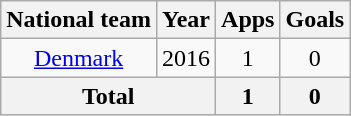<table class="wikitable" style="text-align: center;">
<tr>
<th>National team</th>
<th>Year</th>
<th>Apps</th>
<th>Goals</th>
</tr>
<tr>
<td><a href='#'>Denmark</a></td>
<td>2016</td>
<td>1</td>
<td>0</td>
</tr>
<tr>
<th colspan=2>Total</th>
<th>1</th>
<th>0</th>
</tr>
</table>
